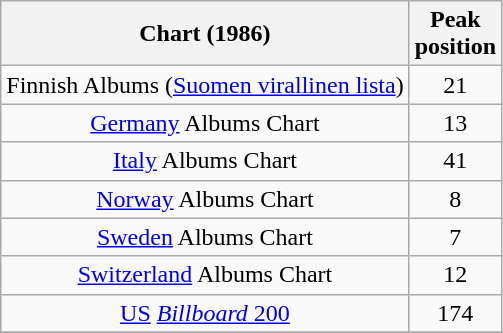<table class="wikitable sortable" border="1">
<tr>
<th>Chart (1986)</th>
<th>Peak<br>position</th>
</tr>
<tr>
<td align="center">Finnish Albums (<a href='#'>Suomen virallinen lista</a>)</td>
<td align="center">21</td>
</tr>
<tr>
<td align="center"><a href='#'>Germany</a> Albums Chart</td>
<td align="center">13</td>
</tr>
<tr>
<td align="center"><a href='#'>Italy</a> Albums Chart</td>
<td align="center">41</td>
</tr>
<tr>
<td align="center"><a href='#'>Norway</a> Albums Chart</td>
<td align="center">8</td>
</tr>
<tr>
<td align="center"><a href='#'>Sweden</a> Albums Chart</td>
<td align="center">7</td>
</tr>
<tr>
<td align="center"><a href='#'>Switzerland</a> Albums Chart</td>
<td align="center">12</td>
</tr>
<tr>
<td align="center"><a href='#'>US</a> <a href='#'><em>Billboard</em> 200</a></td>
<td align="center">174</td>
</tr>
<tr>
</tr>
</table>
